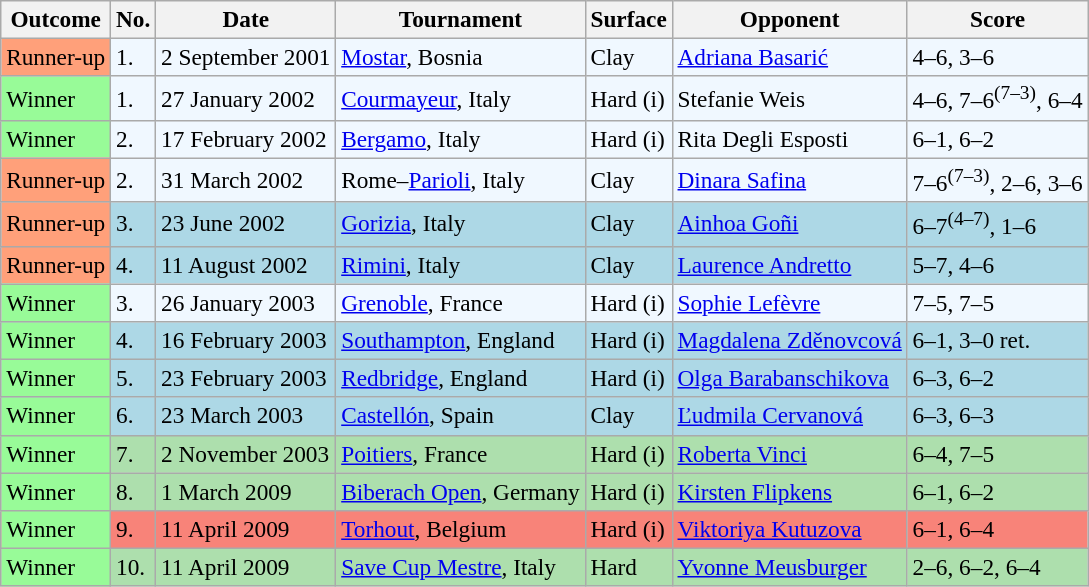<table class="sortable wikitable" style="font-size:97%;">
<tr>
<th>Outcome</th>
<th>No.</th>
<th>Date</th>
<th>Tournament</th>
<th>Surface</th>
<th>Opponent</th>
<th>Score</th>
</tr>
<tr style="background:#f0f8ff;">
<td bgcolor="FFA07A">Runner-up</td>
<td>1.</td>
<td>2 September 2001</td>
<td><a href='#'>Mostar</a>, Bosnia</td>
<td>Clay</td>
<td> <a href='#'>Adriana Basarić</a></td>
<td>4–6, 3–6</td>
</tr>
<tr style="background:#f0f8ff;">
<td bgcolor="98FB98">Winner</td>
<td>1.</td>
<td>27 January 2002</td>
<td><a href='#'>Courmayeur</a>, Italy</td>
<td>Hard (i)</td>
<td> Stefanie Weis</td>
<td>4–6, 7–6<sup>(7–3)</sup>, 6–4</td>
</tr>
<tr style="background:#f0f8ff;">
<td bgcolor="98FB98">Winner</td>
<td>2.</td>
<td>17 February 2002</td>
<td><a href='#'>Bergamo</a>, Italy</td>
<td>Hard (i)</td>
<td> Rita Degli Esposti</td>
<td>6–1, 6–2</td>
</tr>
<tr style="background:#f0f8ff;">
<td bgcolor="FFA07A">Runner-up</td>
<td>2.</td>
<td>31 March 2002</td>
<td>Rome–<a href='#'>Parioli</a>, Italy</td>
<td>Clay</td>
<td> <a href='#'>Dinara Safina</a></td>
<td>7–6<sup>(7–3)</sup>, 2–6, 3–6</td>
</tr>
<tr style="background:lightblue;">
<td bgcolor="FFA07A">Runner-up</td>
<td>3.</td>
<td>23 June 2002</td>
<td><a href='#'>Gorizia</a>, Italy</td>
<td>Clay</td>
<td> <a href='#'>Ainhoa Goñi</a></td>
<td>6–7<sup>(4–7)</sup>, 1–6</td>
</tr>
<tr style="background:lightblue;">
<td bgcolor="FFA07A">Runner-up</td>
<td>4.</td>
<td>11 August 2002</td>
<td><a href='#'>Rimini</a>, Italy</td>
<td>Clay</td>
<td> <a href='#'>Laurence Andretto</a></td>
<td>5–7, 4–6</td>
</tr>
<tr style="background:#f0f8ff;">
<td bgcolor="98FB98">Winner</td>
<td>3.</td>
<td>26 January 2003</td>
<td><a href='#'>Grenoble</a>, France</td>
<td>Hard (i)</td>
<td> <a href='#'>Sophie Lefèvre</a></td>
<td>7–5, 7–5</td>
</tr>
<tr style="background:lightblue;">
<td bgcolor="98FB98">Winner</td>
<td>4.</td>
<td>16 February 2003</td>
<td><a href='#'>Southampton</a>, England</td>
<td>Hard (i)</td>
<td> <a href='#'>Magdalena Zděnovcová</a></td>
<td>6–1, 3–0 ret.</td>
</tr>
<tr style="background:lightblue;">
<td bgcolor="98FB98">Winner</td>
<td>5.</td>
<td>23 February 2003</td>
<td><a href='#'>Redbridge</a>, England</td>
<td>Hard (i)</td>
<td> <a href='#'>Olga Barabanschikova</a></td>
<td>6–3, 6–2</td>
</tr>
<tr style="background:lightblue;">
<td bgcolor="98FB98">Winner</td>
<td>6.</td>
<td>23 March 2003</td>
<td><a href='#'>Castellón</a>, Spain</td>
<td>Clay</td>
<td> <a href='#'>Ľudmila Cervanová</a></td>
<td>6–3, 6–3</td>
</tr>
<tr style="background:#addfad;">
<td bgcolor="98FB98">Winner</td>
<td>7.</td>
<td>2 November 2003</td>
<td><a href='#'>Poitiers</a>, France</td>
<td>Hard (i)</td>
<td> <a href='#'>Roberta Vinci</a></td>
<td>6–4, 7–5</td>
</tr>
<tr style="background:#addfad;">
<td bgcolor="98FB98">Winner</td>
<td>8.</td>
<td>1 March 2009</td>
<td><a href='#'>Biberach Open</a>, Germany</td>
<td>Hard (i)</td>
<td> <a href='#'>Kirsten Flipkens</a></td>
<td>6–1, 6–2</td>
</tr>
<tr style="background:#f88379;">
<td bgcolor="98FB98">Winner</td>
<td>9.</td>
<td>11 April 2009</td>
<td><a href='#'>Torhout</a>, Belgium</td>
<td>Hard (i)</td>
<td> <a href='#'>Viktoriya Kutuzova</a></td>
<td>6–1, 6–4</td>
</tr>
<tr style="background:#addfad;">
<td bgcolor="98FB98">Winner</td>
<td>10.</td>
<td>11 April 2009</td>
<td><a href='#'>Save Cup Mestre</a>, Italy</td>
<td>Hard</td>
<td> <a href='#'>Yvonne Meusburger</a></td>
<td>2–6, 6–2, 6–4</td>
</tr>
</table>
